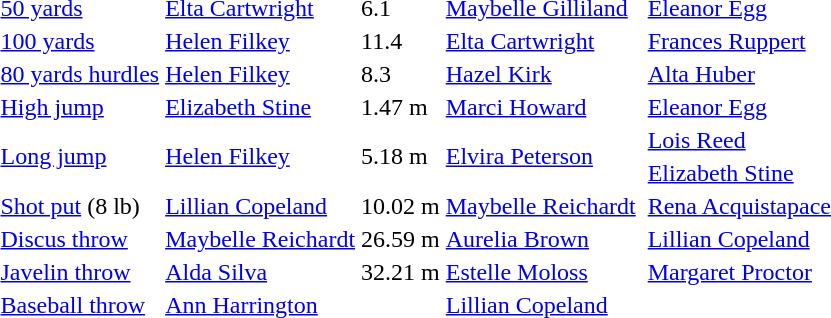<table>
<tr>
<td><a href='#'>50 yards</a></td>
<td><a href='#'>Elta Cartwright</a></td>
<td>6.1</td>
<td><a href='#'>Maybelle Gilliland</a></td>
<td></td>
<td><a href='#'>Eleanor Egg</a></td>
<td></td>
</tr>
<tr>
<td><a href='#'>100 yards</a></td>
<td><a href='#'>Helen Filkey</a></td>
<td>11.4</td>
<td><a href='#'>Elta Cartwright</a></td>
<td></td>
<td><a href='#'>Frances Ruppert</a></td>
<td></td>
</tr>
<tr>
<td><a href='#'>80 yards hurdles</a></td>
<td><a href='#'>Helen Filkey</a></td>
<td>8.3</td>
<td><a href='#'>Hazel Kirk</a></td>
<td></td>
<td><a href='#'>Alta Huber</a></td>
<td></td>
</tr>
<tr>
<td><a href='#'>High jump</a></td>
<td><a href='#'>Elizabeth Stine</a></td>
<td>1.47 m</td>
<td><a href='#'>Marci Howard</a></td>
<td></td>
<td><a href='#'>Eleanor Egg</a></td>
<td></td>
</tr>
<tr>
<td rowspan=2><a href='#'>Long jump</a></td>
<td rowspan=2><a href='#'>Helen Filkey</a></td>
<td rowspan=2>5.18 m</td>
<td rowspan=2><a href='#'>Elvira Peterson</a></td>
<td rowspan=2></td>
<td><a href='#'>Lois Reed</a></td>
<td rowspan=2></td>
</tr>
<tr>
<td rowspan=1><a href='#'>Elizabeth Stine</a></td>
</tr>
<tr>
<td><a href='#'>Shot put</a> (8 lb)</td>
<td><a href='#'>Lillian Copeland</a></td>
<td>10.02 m</td>
<td><a href='#'>Maybelle Reichardt</a></td>
<td></td>
<td><a href='#'>Rena Acquistapace</a></td>
<td></td>
</tr>
<tr>
<td><a href='#'>Discus throw</a></td>
<td><a href='#'>Maybelle Reichardt</a></td>
<td>26.59 m</td>
<td><a href='#'>Aurelia Brown</a></td>
<td></td>
<td><a href='#'>Lillian Copeland</a></td>
<td></td>
</tr>
<tr>
<td><a href='#'>Javelin throw</a></td>
<td><a href='#'>Alda Silva</a></td>
<td>32.21 m</td>
<td><a href='#'>Estelle Moloss</a></td>
<td></td>
<td><a href='#'>Margaret Proctor</a></td>
<td></td>
</tr>
<tr>
<td><a href='#'>Baseball throw</a></td>
<td><a href='#'>Ann Harrington</a></td>
<td></td>
<td><a href='#'>Lillian Copeland</a></td>
<td></td>
<td></td>
<td></td>
</tr>
</table>
